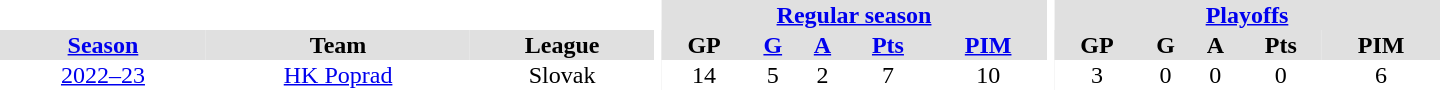<table border="0" cellpadding="1" cellspacing="0" style="text-align:center; width:60em">
<tr bgcolor="#e0e0e0">
<th colspan="3" bgcolor="#ffffff"></th>
<th rowspan="99" bgcolor="#ffffff"></th>
<th colspan="5"><a href='#'>Regular season</a></th>
<th rowspan="99" bgcolor="#ffffff"></th>
<th colspan="5"><a href='#'>Playoffs</a></th>
</tr>
<tr bgcolor="#e0e0e0">
<th><a href='#'>Season</a></th>
<th>Team</th>
<th>League</th>
<th>GP</th>
<th><a href='#'>G</a></th>
<th><a href='#'>A</a></th>
<th><a href='#'>Pts</a></th>
<th><a href='#'>PIM</a></th>
<th>GP</th>
<th>G</th>
<th>A</th>
<th>Pts</th>
<th>PIM</th>
</tr>
<tr>
<td><a href='#'>2022–23</a></td>
<td><a href='#'>HK Poprad</a></td>
<td>Slovak</td>
<td>14</td>
<td>5</td>
<td>2</td>
<td>7</td>
<td>10</td>
<td>3</td>
<td>0</td>
<td>0</td>
<td>0</td>
<td>6</td>
</tr>
</table>
